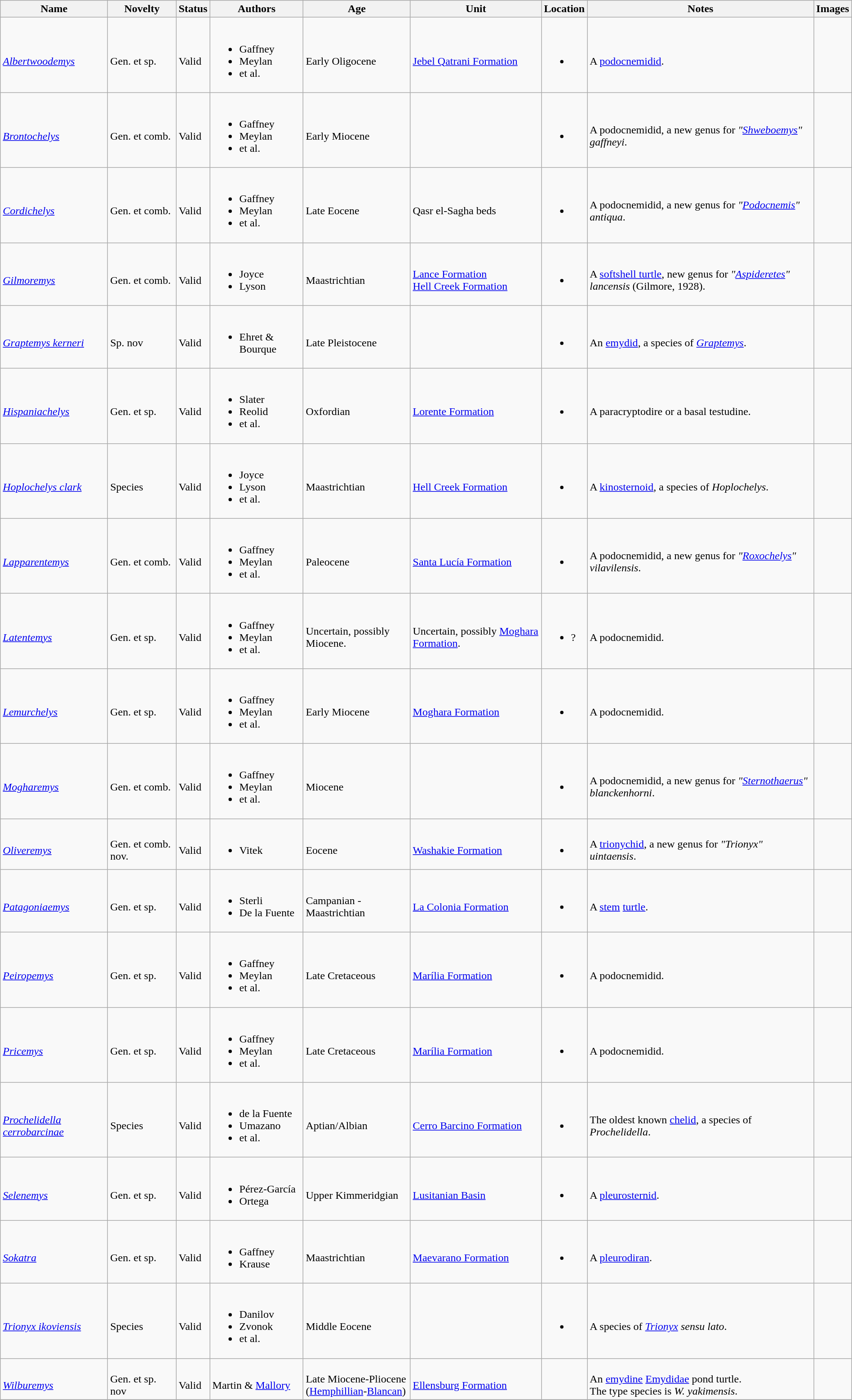<table class="wikitable sortable" align="center" width="100%">
<tr>
<th>Name</th>
<th>Novelty</th>
<th>Status</th>
<th>Authors</th>
<th>Age</th>
<th>Unit</th>
<th>Location</th>
<th>Notes</th>
<th>Images</th>
</tr>
<tr>
<td><br><em><a href='#'>Albertwoodemys</a></em></td>
<td><br>Gen. et sp.</td>
<td><br>Valid</td>
<td><br><ul><li>Gaffney</li><li>Meylan</li><li>et al.</li></ul></td>
<td><br>Early Oligocene</td>
<td><br><a href='#'>Jebel Qatrani Formation</a></td>
<td><br><ul><li></li></ul></td>
<td><br>A <a href='#'>podocnemidid</a>.</td>
<td></td>
</tr>
<tr>
<td><br><em><a href='#'>Brontochelys</a></em></td>
<td><br>Gen. et comb.</td>
<td><br>Valid</td>
<td><br><ul><li>Gaffney</li><li>Meylan</li><li>et al.</li></ul></td>
<td><br>Early Miocene</td>
<td></td>
<td><br><ul><li></li></ul></td>
<td><br>A podocnemidid, a new genus for <em>"<a href='#'>Shweboemys</a>" gaffneyi</em>.</td>
<td></td>
</tr>
<tr>
<td><br><em><a href='#'>Cordichelys</a></em></td>
<td><br>Gen. et comb.</td>
<td><br>Valid</td>
<td><br><ul><li>Gaffney</li><li>Meylan</li><li>et al.</li></ul></td>
<td><br>Late Eocene</td>
<td><br>Qasr el-Sagha beds</td>
<td><br><ul><li></li></ul></td>
<td><br>A podocnemidid, a new genus for <em>"<a href='#'>Podocnemis</a>" antiqua</em>.</td>
<td></td>
</tr>
<tr>
<td><br><em><a href='#'>Gilmoremys</a></em></td>
<td><br>Gen. et comb.</td>
<td><br>Valid</td>
<td><br><ul><li>Joyce</li><li>Lyson</li></ul></td>
<td><br>Maastrichtian</td>
<td><br><a href='#'>Lance Formation</a> <br>
<a href='#'>Hell Creek Formation</a></td>
<td><br><ul><li></li></ul></td>
<td><br>A <a href='#'>softshell turtle</a>, new genus for <em>"<a href='#'>Aspideretes</a>" lancensis</em> (Gilmore, 1928).</td>
<td></td>
</tr>
<tr>
<td><br><em><a href='#'>Graptemys kerneri</a></em></td>
<td><br>Sp. nov</td>
<td><br>Valid</td>
<td><br><ul><li>Ehret & Bourque</li></ul></td>
<td><br>Late Pleistocene</td>
<td></td>
<td><br><ul><li></li></ul></td>
<td><br>An <a href='#'>emydid</a>, a species of <em><a href='#'>Graptemys</a></em>.</td>
<td></td>
</tr>
<tr>
<td><br><em><a href='#'>Hispaniachelys</a></em></td>
<td><br>Gen. et sp.</td>
<td><br>Valid</td>
<td><br><ul><li>Slater</li><li>Reolid</li><li>et al.</li></ul></td>
<td><br>Oxfordian</td>
<td><br><a href='#'>Lorente Formation</a></td>
<td><br><ul><li></li></ul></td>
<td><br>A paracryptodire or a basal testudine.</td>
<td></td>
</tr>
<tr>
<td><br><em><a href='#'>Hoplochelys clark</a></em></td>
<td><br>Species</td>
<td><br>Valid</td>
<td><br><ul><li>Joyce</li><li>Lyson</li><li>et al.</li></ul></td>
<td><br>Maastrichtian</td>
<td><br><a href='#'>Hell Creek Formation</a></td>
<td><br><ul><li></li></ul></td>
<td><br>A <a href='#'>kinosternoid</a>, a species of <em>Hoplochelys</em>.</td>
<td></td>
</tr>
<tr>
<td><br><em><a href='#'>Lapparentemys</a></em></td>
<td><br>Gen. et comb.</td>
<td><br>Valid</td>
<td><br><ul><li>Gaffney</li><li>Meylan</li><li>et al.</li></ul></td>
<td><br>Paleocene</td>
<td><br><a href='#'>Santa Lucía Formation</a></td>
<td><br><ul><li></li></ul></td>
<td><br>A podocnemidid, a new genus for <em>"<a href='#'>Roxochelys</a>" vilavilensis</em>.</td>
<td></td>
</tr>
<tr>
<td><br><em><a href='#'>Latentemys</a></em></td>
<td><br>Gen. et sp.</td>
<td><br>Valid</td>
<td><br><ul><li>Gaffney</li><li>Meylan</li><li>et al.</li></ul></td>
<td><br>Uncertain, possibly Miocene.</td>
<td><br>Uncertain, possibly <a href='#'>Moghara Formation</a>.</td>
<td><br><ul><li>?</li></ul></td>
<td><br>A podocnemidid.</td>
<td></td>
</tr>
<tr>
<td><br><em><a href='#'>Lemurchelys</a></em></td>
<td><br>Gen. et sp.</td>
<td><br>Valid</td>
<td><br><ul><li>Gaffney</li><li>Meylan</li><li>et al.</li></ul></td>
<td><br>Early Miocene</td>
<td><br><a href='#'>Moghara Formation</a></td>
<td><br><ul><li></li></ul></td>
<td><br>A podocnemidid.</td>
<td></td>
</tr>
<tr>
<td><br><em><a href='#'>Mogharemys</a></em></td>
<td><br>Gen. et comb.</td>
<td><br>Valid</td>
<td><br><ul><li>Gaffney</li><li>Meylan</li><li>et al.</li></ul></td>
<td><br>Miocene</td>
<td></td>
<td><br><ul><li></li></ul></td>
<td><br>A podocnemidid, a new genus for <em>"<a href='#'>Sternothaerus</a>" blanckenhorni</em>.</td>
<td></td>
</tr>
<tr>
<td><br><em><a href='#'>Oliveremys</a></em></td>
<td><br>Gen. et comb. nov.</td>
<td><br>Valid</td>
<td><br><ul><li>Vitek</li></ul></td>
<td><br>Eocene</td>
<td><br><a href='#'>Washakie Formation</a></td>
<td><br><ul><li></li></ul></td>
<td><br>A <a href='#'>trionychid</a>, a new genus for <em>"Trionyx" uintaensis</em>.</td>
<td></td>
</tr>
<tr>
<td><br><em><a href='#'>Patagoniaemys</a></em></td>
<td><br>Gen. et sp.</td>
<td><br>Valid</td>
<td><br><ul><li>Sterli</li><li>De la Fuente</li></ul></td>
<td><br>Campanian - Maastrichtian</td>
<td><br><a href='#'>La Colonia Formation</a></td>
<td><br><ul><li></li></ul></td>
<td><br>A <a href='#'>stem</a> <a href='#'>turtle</a>.</td>
<td></td>
</tr>
<tr>
<td><br><em><a href='#'>Peiropemys</a></em></td>
<td><br>Gen. et sp.</td>
<td><br>Valid</td>
<td><br><ul><li>Gaffney</li><li>Meylan</li><li>et al.</li></ul></td>
<td><br>Late Cretaceous</td>
<td><br><a href='#'>Marília Formation</a></td>
<td><br><ul><li></li></ul></td>
<td><br>A podocnemidid.</td>
<td></td>
</tr>
<tr>
<td><br><em><a href='#'>Pricemys</a></em></td>
<td><br>Gen. et sp.</td>
<td><br>Valid</td>
<td><br><ul><li>Gaffney</li><li>Meylan</li><li>et al.</li></ul></td>
<td><br>Late Cretaceous</td>
<td><br><a href='#'>Marília Formation</a></td>
<td><br><ul><li></li></ul></td>
<td><br>A podocnemidid.</td>
<td></td>
</tr>
<tr>
<td><br><em><a href='#'>Prochelidella cerrobarcinae</a></em></td>
<td><br>Species</td>
<td><br>Valid</td>
<td><br><ul><li>de la Fuente</li><li>Umazano</li><li>et al.</li></ul></td>
<td><br>Aptian/Albian</td>
<td><br><a href='#'>Cerro Barcino Formation</a></td>
<td><br><ul><li></li></ul></td>
<td><br>The oldest known <a href='#'>chelid</a>, a species of <em>Prochelidella</em>.</td>
<td></td>
</tr>
<tr>
<td><br><em><a href='#'>Selenemys</a></em></td>
<td><br>Gen. et sp.</td>
<td><br>Valid</td>
<td><br><ul><li>Pérez-García</li><li>Ortega</li></ul></td>
<td><br>Upper Kimmeridgian</td>
<td><br><a href='#'>Lusitanian Basin</a></td>
<td><br><ul><li></li></ul></td>
<td><br>A <a href='#'>pleurosternid</a>.</td>
<td></td>
</tr>
<tr>
<td><br><em><a href='#'>Sokatra</a></em></td>
<td><br>Gen. et sp.</td>
<td><br>Valid</td>
<td><br><ul><li>Gaffney</li><li>Krause</li></ul></td>
<td><br>Maastrichtian</td>
<td><br><a href='#'>Maevarano Formation</a></td>
<td><br><ul><li></li></ul></td>
<td><br>A <a href='#'>pleurodiran</a>.</td>
<td></td>
</tr>
<tr>
<td><br><em><a href='#'>Trionyx ikoviensis</a></em></td>
<td><br>Species</td>
<td><br>Valid</td>
<td><br><ul><li>Danilov</li><li>Zvonok</li><li>et al.</li></ul></td>
<td><br>Middle Eocene</td>
<td></td>
<td><br><ul><li></li></ul></td>
<td><br>A species of <em><a href='#'>Trionyx</a></em> <em>sensu lato</em>.</td>
<td></td>
</tr>
<tr>
<td><br><em><a href='#'>Wilburemys</a></em></td>
<td><br>Gen. et sp. nov</td>
<td><br>Valid</td>
<td><br>Martin & <a href='#'>Mallory</a></td>
<td><br>Late Miocene-Pliocene<br>(<a href='#'>Hemphillian</a>-<a href='#'>Blancan</a>)</td>
<td><br><a href='#'>Ellensburg Formation</a></td>
<td><br><br></td>
<td><br>An <a href='#'>emydine</a> <a href='#'>Emydidae</a> pond turtle.<br> The type species is <em>W. yakimensis</em>.</td>
<td></td>
</tr>
<tr>
</tr>
</table>
